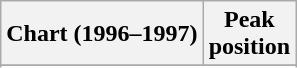<table class="wikitable sortable">
<tr>
<th align="left">Chart (1996–1997)</th>
<th align="center">Peak<br>position</th>
</tr>
<tr>
</tr>
<tr>
</tr>
<tr>
</tr>
</table>
